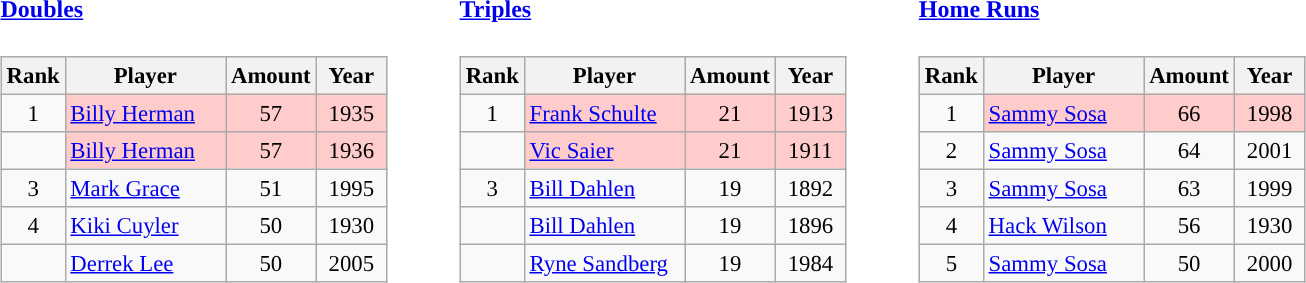<table>
<tr>
<td valign="top"><br><h4><a href='#'>Doubles</a></h4><table class="wikitable" style="font-size: 95%; text-align:left;">
<tr>
<th width="30">Rank</th>
<th width="100">Player</th>
<th width="40">Amount</th>
<th width="40">Year</th>
</tr>
<tr>
<td align="center">1</td>
<td bgcolor="#FFCCCC"><a href='#'>Billy Herman</a></td>
<td bgcolor="#FFCCCC" align="center">57</td>
<td bgcolor="#FFCCCC" align="center">1935</td>
</tr>
<tr>
<td></td>
<td bgcolor="#FFCCCC"><a href='#'>Billy Herman</a></td>
<td bgcolor="#FFCCCC" align="center">57</td>
<td bgcolor="#FFCCCC" align="center">1936</td>
</tr>
<tr>
<td align="center">3</td>
<td><a href='#'>Mark Grace</a></td>
<td align="center">51</td>
<td align="center">1995</td>
</tr>
<tr>
<td align="center">4</td>
<td><a href='#'>Kiki Cuyler</a></td>
<td align="center">50</td>
<td align="center">1930</td>
</tr>
<tr>
<td></td>
<td><a href='#'>Derrek Lee</a></td>
<td align="center">50</td>
<td align="center">2005</td>
</tr>
</table>
</td>
<td width="25"> </td>
<td valign="top"><br><h4><a href='#'>Triples</a></h4><table class="wikitable" style="font-size: 95%; text-align:left;">
<tr>
<th width="30">Rank</th>
<th width="100">Player</th>
<th width="40">Amount</th>
<th width="40">Year</th>
</tr>
<tr>
<td align="center">1</td>
<td bgcolor="#FFCCCC"><a href='#'>Frank Schulte</a></td>
<td bgcolor="#FFCCCC" align="center">21</td>
<td bgcolor="#FFCCCC" align="center">1913</td>
</tr>
<tr>
<td></td>
<td bgcolor="#FFCCCC"><a href='#'>Vic Saier</a></td>
<td bgcolor="#FFCCCC" align="center">21</td>
<td bgcolor="#FFCCCC" align="center">1911</td>
</tr>
<tr>
<td align="center">3</td>
<td><a href='#'>Bill Dahlen</a></td>
<td align="center">19</td>
<td align="center">1892</td>
</tr>
<tr>
<td></td>
<td><a href='#'>Bill Dahlen</a></td>
<td align="center">19</td>
<td align="center">1896</td>
</tr>
<tr>
<td></td>
<td><a href='#'>Ryne Sandberg</a></td>
<td align="center">19</td>
<td align="center">1984</td>
</tr>
</table>
</td>
<td width="25"> </td>
<td valign="top"><br><h4><a href='#'>Home Runs</a></h4><table class="wikitable" style="font-size: 95%; text-align:left;">
<tr>
<th width="30">Rank</th>
<th width="100">Player</th>
<th width="40">Amount</th>
<th width="40">Year</th>
</tr>
<tr>
<td align="center">1</td>
<td bgcolor="#FFCCCC"><a href='#'>Sammy Sosa</a></td>
<td bgcolor="#FFCCCC" align="center">66</td>
<td bgcolor="#FFCCCC" align="center">1998</td>
</tr>
<tr>
<td align="center">2</td>
<td><a href='#'>Sammy Sosa</a></td>
<td align="center">64</td>
<td align="center">2001</td>
</tr>
<tr>
<td align="center">3</td>
<td><a href='#'>Sammy Sosa</a></td>
<td align="center">63</td>
<td align="center">1999</td>
</tr>
<tr>
<td align="center">4</td>
<td><a href='#'>Hack Wilson</a></td>
<td align="center">56</td>
<td align="center">1930</td>
</tr>
<tr>
<td align="center">5</td>
<td><a href='#'>Sammy Sosa</a></td>
<td align="center">50</td>
<td align="center">2000</td>
</tr>
</table>
</td>
</tr>
</table>
